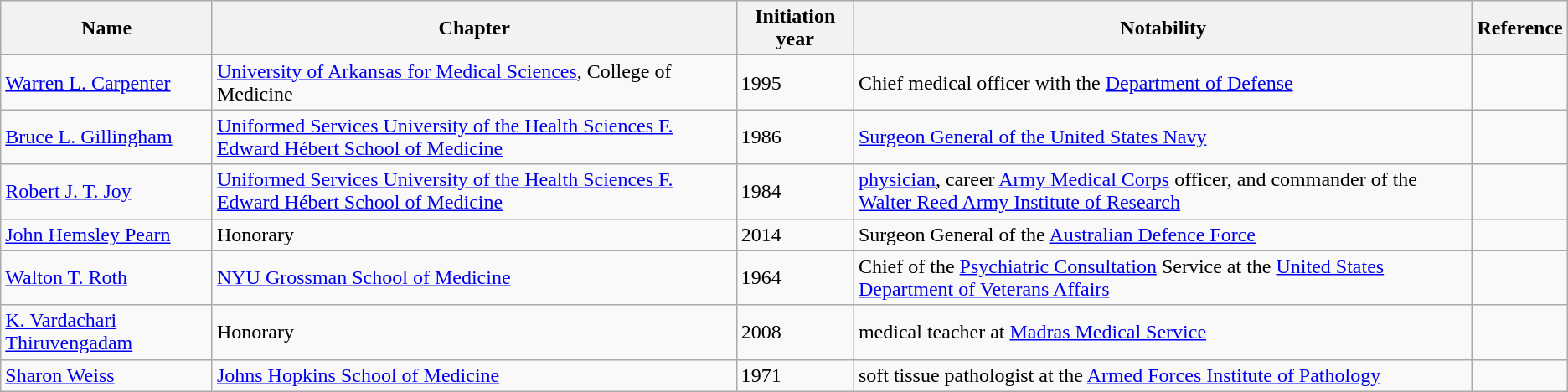<table class="wikitable sortable">
<tr>
<th>Name</th>
<th>Chapter</th>
<th>Initiation year</th>
<th>Notability</th>
<th>Reference</th>
</tr>
<tr>
<td><a href='#'>Warren L. Carpenter</a></td>
<td><a href='#'>University of Arkansas for Medical Sciences</a>, College of Medicine</td>
<td>1995</td>
<td>Chief medical officer with the <a href='#'>Department of Defense</a></td>
<td></td>
</tr>
<tr>
<td><a href='#'>Bruce L. Gillingham</a></td>
<td><a href='#'>Uniformed Services University of the Health Sciences F. Edward Hébert School of Medicine</a></td>
<td>1986</td>
<td><a href='#'>Surgeon General of the United States Navy</a></td>
<td></td>
</tr>
<tr>
<td><a href='#'>Robert J. T. Joy</a></td>
<td><a href='#'>Uniformed Services University of the Health Sciences F. Edward Hébert School of Medicine</a></td>
<td>1984</td>
<td><a href='#'>physician</a>, career <a href='#'>Army Medical Corps</a> officer, and commander of the <a href='#'>Walter Reed Army Institute of Research</a></td>
<td></td>
</tr>
<tr>
<td><a href='#'>John Hemsley Pearn</a></td>
<td>Honorary</td>
<td>2014</td>
<td>Surgeon General of the <a href='#'>Australian Defence Force</a></td>
<td></td>
</tr>
<tr>
<td><a href='#'>Walton T. Roth</a></td>
<td><a href='#'>NYU Grossman School of Medicine</a></td>
<td>1964</td>
<td>Chief of the <a href='#'>Psychiatric Consultation</a> Service at the <a href='#'>United States Department of Veterans Affairs</a></td>
<td></td>
</tr>
<tr>
<td><a href='#'>K. Vardachari Thiruvengadam</a></td>
<td>Honorary</td>
<td>2008</td>
<td>medical teacher at <a href='#'>Madras Medical Service</a></td>
<td></td>
</tr>
<tr>
<td><a href='#'>Sharon Weiss</a></td>
<td><a href='#'>Johns Hopkins School of Medicine</a></td>
<td>1971</td>
<td>soft tissue pathologist at the <a href='#'>Armed Forces Institute of Pathology</a></td>
<td></td>
</tr>
</table>
